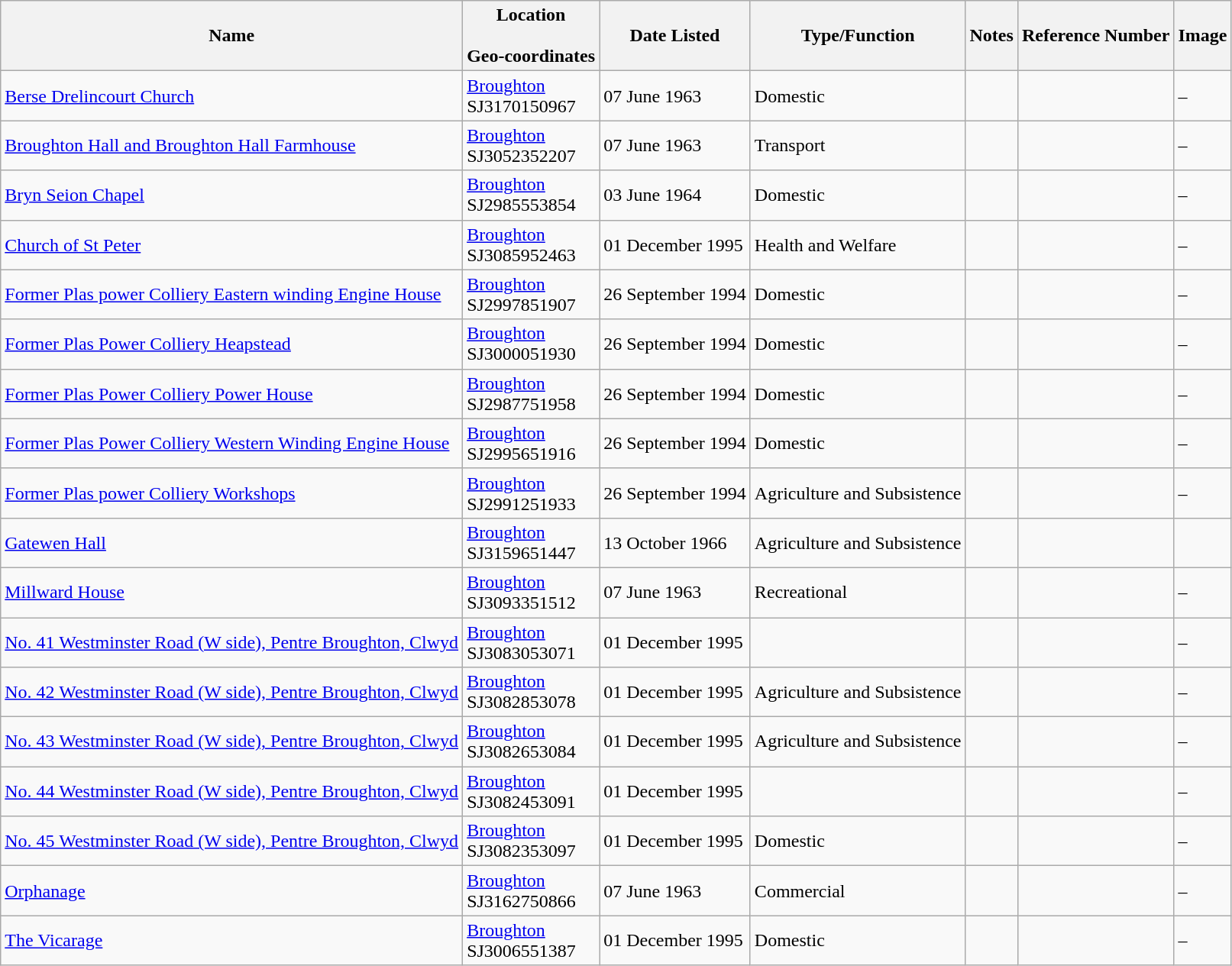<table class="wikitable sortable">
<tr>
<th>Name</th>
<th>Location<br><br>Geo-coordinates</th>
<th>Date Listed</th>
<th>Type/Function</th>
<th>Notes</th>
<th>Reference Number</th>
<th>Image</th>
</tr>
<tr>
<td><a href='#'>Berse Drelincourt Church</a></td>
<td><a href='#'>Broughton</a><br>SJ3170150967<br></td>
<td>07 June 1963</td>
<td>Domestic</td>
<td></td>
<td></td>
<td>–</td>
</tr>
<tr>
<td><a href='#'>Broughton Hall and Broughton Hall Farmhouse</a></td>
<td><a href='#'>Broughton</a><br>SJ3052352207<br></td>
<td>07 June 1963</td>
<td>Transport</td>
<td></td>
<td></td>
<td>–</td>
</tr>
<tr>
<td><a href='#'>Bryn Seion Chapel</a></td>
<td><a href='#'>Broughton</a><br>SJ2985553854<br></td>
<td>03 June 1964</td>
<td>Domestic</td>
<td></td>
<td></td>
<td>–</td>
</tr>
<tr>
<td><a href='#'>Church of St Peter</a></td>
<td><a href='#'>Broughton</a><br>SJ3085952463<br></td>
<td>01 December 1995</td>
<td>Health and Welfare</td>
<td></td>
<td></td>
<td>–</td>
</tr>
<tr>
<td><a href='#'>Former Plas power Colliery Eastern winding Engine House</a></td>
<td><a href='#'>Broughton</a><br>SJ2997851907<br></td>
<td>26 September 1994</td>
<td>Domestic</td>
<td></td>
<td></td>
<td>–</td>
</tr>
<tr>
<td><a href='#'>Former Plas Power Colliery Heapstead</a></td>
<td><a href='#'>Broughton</a><br>SJ3000051930<br></td>
<td>26 September 1994</td>
<td>Domestic</td>
<td></td>
<td></td>
<td>–</td>
</tr>
<tr>
<td><a href='#'>Former Plas Power Colliery Power House</a></td>
<td><a href='#'>Broughton</a><br>SJ2987751958<br></td>
<td>26 September 1994</td>
<td>Domestic</td>
<td></td>
<td></td>
<td>–</td>
</tr>
<tr>
<td><a href='#'>Former Plas Power Colliery Western Winding Engine House</a></td>
<td><a href='#'>Broughton</a><br>SJ2995651916<br></td>
<td>26 September 1994</td>
<td>Domestic</td>
<td></td>
<td></td>
<td>–</td>
</tr>
<tr>
<td><a href='#'>Former Plas power Colliery Workshops</a></td>
<td><a href='#'>Broughton</a><br>SJ2991251933<br></td>
<td>26 September 1994</td>
<td>Agriculture and Subsistence</td>
<td></td>
<td></td>
<td>–</td>
</tr>
<tr>
<td><a href='#'>Gatewen Hall</a></td>
<td><a href='#'>Broughton</a><br>SJ3159651447<br></td>
<td>13 October 1966</td>
<td>Agriculture and Subsistence</td>
<td></td>
<td></td>
<td></td>
</tr>
<tr>
<td><a href='#'>Millward House</a></td>
<td><a href='#'>Broughton</a><br>SJ3093351512<br></td>
<td>07 June 1963</td>
<td>Recreational</td>
<td></td>
<td></td>
<td>–</td>
</tr>
<tr>
<td><a href='#'>No. 41 Westminster Road (W side), Pentre Broughton, Clwyd</a></td>
<td><a href='#'>Broughton</a><br>SJ3083053071<br></td>
<td>01 December 1995</td>
<td></td>
<td></td>
<td></td>
<td>–</td>
</tr>
<tr>
<td><a href='#'>No. 42 Westminster Road (W side), Pentre Broughton, Clwyd</a></td>
<td><a href='#'>Broughton</a><br>SJ3082853078<br></td>
<td>01 December 1995</td>
<td>Agriculture and Subsistence</td>
<td></td>
<td></td>
<td>–</td>
</tr>
<tr>
<td><a href='#'>No. 43 Westminster Road (W side), Pentre Broughton, Clwyd</a></td>
<td><a href='#'>Broughton</a><br>SJ3082653084<br></td>
<td>01 December 1995</td>
<td>Agriculture and Subsistence</td>
<td></td>
<td></td>
<td>–</td>
</tr>
<tr>
<td><a href='#'>No. 44 Westminster Road (W side), Pentre Broughton, Clwyd</a></td>
<td><a href='#'>Broughton</a><br>SJ3082453091<br></td>
<td>01 December 1995</td>
<td></td>
<td></td>
<td></td>
<td>–</td>
</tr>
<tr>
<td><a href='#'>No. 45 Westminster Road (W side), Pentre Broughton, Clwyd</a></td>
<td><a href='#'>Broughton</a><br>SJ3082353097<br></td>
<td>01 December 1995</td>
<td>Domestic</td>
<td></td>
<td></td>
<td>–</td>
</tr>
<tr>
<td><a href='#'>Orphanage</a></td>
<td><a href='#'>Broughton</a><br>SJ3162750866<br></td>
<td>07 June 1963</td>
<td>Commercial</td>
<td></td>
<td></td>
<td>–</td>
</tr>
<tr>
<td><a href='#'>The Vicarage</a></td>
<td><a href='#'>Broughton</a><br>SJ3006551387<br></td>
<td>01 December 1995</td>
<td>Domestic</td>
<td></td>
<td></td>
<td>–</td>
</tr>
</table>
